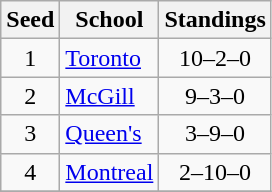<table class="wikitable">
<tr>
<th>Seed</th>
<th>School</th>
<th>Standings</th>
</tr>
<tr>
<td align=center>1</td>
<td><a href='#'>Toronto</a></td>
<td align=center>10–2–0</td>
</tr>
<tr>
<td align=center>2</td>
<td><a href='#'>McGill</a></td>
<td align=center>9–3–0</td>
</tr>
<tr>
<td align=center>3</td>
<td><a href='#'>Queen's</a></td>
<td align=center>3–9–0</td>
</tr>
<tr>
<td align=center>4</td>
<td><a href='#'>Montreal</a></td>
<td align=center>2–10–0</td>
</tr>
<tr>
</tr>
</table>
